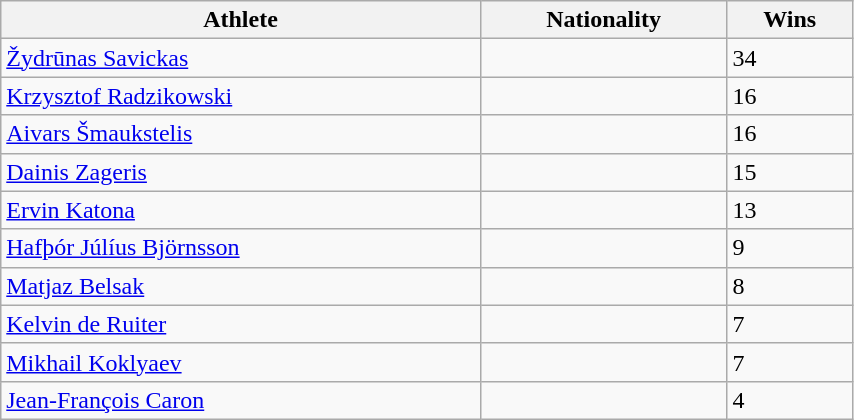<table class="wikitable" style="display: inline-table; margin-left: 50px;width: 45%;">
<tr>
<th scope="col">Athlete</th>
<th scope="col">Nationality</th>
<th scope="col">Wins</th>
</tr>
<tr>
<td><a href='#'>Žydrūnas Savickas</a></td>
<td></td>
<td>34</td>
</tr>
<tr>
<td><a href='#'>Krzysztof Radzikowski</a></td>
<td></td>
<td>16</td>
</tr>
<tr>
<td><a href='#'>Aivars Šmaukstelis</a></td>
<td></td>
<td>16</td>
</tr>
<tr>
<td><a href='#'>Dainis Zageris</a></td>
<td></td>
<td>15</td>
</tr>
<tr>
<td><a href='#'>Ervin Katona</a></td>
<td></td>
<td>13</td>
</tr>
<tr>
<td><a href='#'>Hafþór Júlíus Björnsson</a></td>
<td></td>
<td>9</td>
</tr>
<tr>
<td><a href='#'>Matjaz Belsak</a></td>
<td></td>
<td>8</td>
</tr>
<tr>
<td><a href='#'>Kelvin de Ruiter</a></td>
<td></td>
<td>7</td>
</tr>
<tr>
<td><a href='#'>Mikhail Koklyaev</a></td>
<td></td>
<td>7</td>
</tr>
<tr>
<td><a href='#'>Jean-François Caron</a></td>
<td></td>
<td>4</td>
</tr>
</table>
